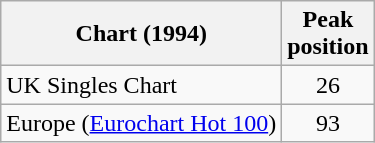<table class="wikitable">
<tr>
<th>Chart (1994)</th>
<th align="center">Peak<br>position</th>
</tr>
<tr>
<td align="left">UK Singles Chart</td>
<td align="center">26</td>
</tr>
<tr>
<td>Europe (<a href='#'>Eurochart Hot 100</a>)</td>
<td style="text-align:center;">93</td>
</tr>
</table>
